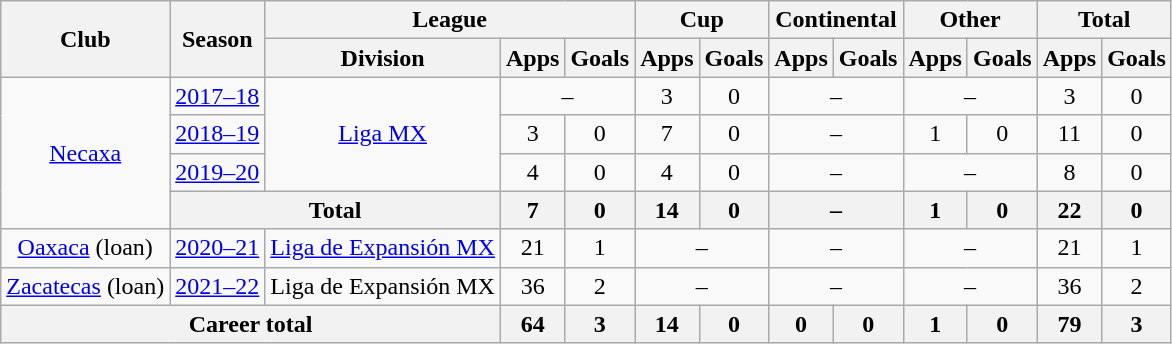<table class="wikitable" style="text-align: center">
<tr>
<th rowspan="2">Club</th>
<th rowspan="2">Season</th>
<th colspan="3">League</th>
<th colspan="2">Cup</th>
<th colspan="2">Continental</th>
<th colspan="2">Other</th>
<th colspan="2">Total</th>
</tr>
<tr>
<th>Division</th>
<th>Apps</th>
<th>Goals</th>
<th>Apps</th>
<th>Goals</th>
<th>Apps</th>
<th>Goals</th>
<th>Apps</th>
<th>Goals</th>
<th>Apps</th>
<th>Goals</th>
</tr>
<tr>
<td rowspan="4"><a href='#'>Necaxa</a></td>
<td><a href='#'>2017–18</a></td>
<td rowspan="3"><a href='#'>Liga MX</a></td>
<td colspan="2">–</td>
<td>3</td>
<td>0</td>
<td colspan="2">–</td>
<td colspan="2">–</td>
<td>3</td>
<td>0</td>
</tr>
<tr>
<td><a href='#'>2018–19</a></td>
<td>3</td>
<td>0</td>
<td>7</td>
<td>0</td>
<td colspan="2">–</td>
<td>1</td>
<td>0</td>
<td>11</td>
<td>0</td>
</tr>
<tr>
<td><a href='#'>2019–20</a></td>
<td>4</td>
<td>0</td>
<td>4</td>
<td>0</td>
<td colspan="2">–</td>
<td colspan="2">–</td>
<td>8</td>
<td>0</td>
</tr>
<tr>
<th colspan="2">Total</th>
<th>7</th>
<th>0</th>
<th>14</th>
<th>0</th>
<th colspan="2">–</th>
<th>1</th>
<th>0</th>
<th>22</th>
<th>0</th>
</tr>
<tr>
<td><a href='#'>Oaxaca</a> (loan)</td>
<td><a href='#'>2020–21</a></td>
<td><a href='#'>Liga de Expansión MX</a></td>
<td>21</td>
<td>1</td>
<td colspan="2">–</td>
<td colspan="2">–</td>
<td colspan="2">–</td>
<td>21</td>
<td>1</td>
</tr>
<tr>
<td rowspan="1"><a href='#'>Zacatecas</a> (loan)</td>
<td><a href='#'>2021–22</a></td>
<td rowspan="1">Liga de Expansión MX</td>
<td>36</td>
<td>2</td>
<td colspan="2">–</td>
<td colspan="2">–</td>
<td colspan="2">–</td>
<td>36</td>
<td>2</td>
</tr>
<tr>
<th colspan="3"><strong>Career total</strong></th>
<th>64</th>
<th>3</th>
<th>14</th>
<th>0</th>
<th>0</th>
<th>0</th>
<th>1</th>
<th>0</th>
<th>79</th>
<th>3</th>
</tr>
</table>
